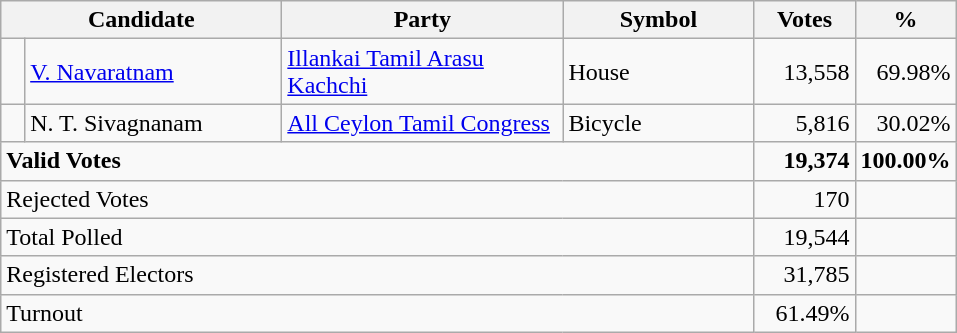<table class="wikitable" border="1" style="text-align:right;">
<tr>
<th align=left colspan=2 width="180">Candidate</th>
<th align=left width="180">Party</th>
<th align=left width="120">Symbol</th>
<th align=left width="60">Votes</th>
<th align=left width="60">%</th>
</tr>
<tr>
<td bgcolor=> </td>
<td align=left><a href='#'>V. Navaratnam</a></td>
<td align=left><a href='#'>Illankai Tamil Arasu Kachchi</a></td>
<td align=left>House</td>
<td>13,558</td>
<td>69.98%</td>
</tr>
<tr>
<td bgcolor=> </td>
<td align=left>N. T. Sivagnanam</td>
<td align=left><a href='#'>All Ceylon Tamil Congress</a></td>
<td align=left>Bicycle</td>
<td>5,816</td>
<td>30.02%</td>
</tr>
<tr>
<td align=left colspan=4><strong>Valid Votes</strong></td>
<td><strong>19,374</strong></td>
<td><strong>100.00%</strong></td>
</tr>
<tr>
<td align=left colspan=4>Rejected Votes</td>
<td>170</td>
<td></td>
</tr>
<tr>
<td align=left colspan=4>Total Polled</td>
<td>19,544</td>
<td></td>
</tr>
<tr>
<td align=left colspan=4>Registered Electors</td>
<td>31,785</td>
<td></td>
</tr>
<tr>
<td align=left colspan=4>Turnout</td>
<td>61.49%</td>
</tr>
</table>
